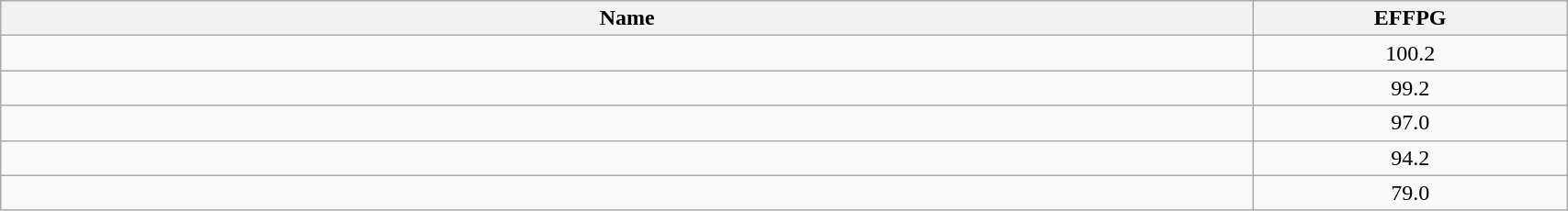<table class=wikitable width="90%">
<tr>
<th width="80%">Name</th>
<th width="20%">EFFPG</th>
</tr>
<tr>
<td></td>
<td align=center>100.2</td>
</tr>
<tr>
<td></td>
<td align=center>99.2</td>
</tr>
<tr>
<td></td>
<td align=center>97.0</td>
</tr>
<tr>
<td></td>
<td align=center>94.2</td>
</tr>
<tr>
<td></td>
<td align=center>79.0</td>
</tr>
</table>
